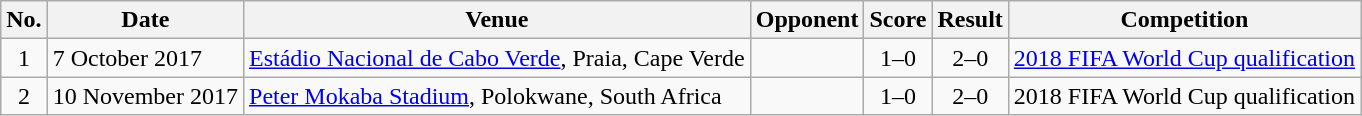<table class="wikitable sortable">
<tr>
<th scope="col">No.</th>
<th scope="col">Date</th>
<th scope="col">Venue</th>
<th scope="col">Opponent</th>
<th scope="col">Score</th>
<th scope="col">Result</th>
<th scope="col">Competition</th>
</tr>
<tr>
<td style="text-align:center">1</td>
<td>7 October 2017</td>
<td><a href='#'>Estádio Nacional de Cabo Verde</a>, Praia, Cape Verde</td>
<td></td>
<td style="text-align:center">1–0</td>
<td style="text-align:center">2–0</td>
<td><a href='#'>2018 FIFA World Cup qualification</a></td>
</tr>
<tr>
<td style="text-align:center">2</td>
<td>10 November 2017</td>
<td><a href='#'>Peter Mokaba Stadium</a>, Polokwane, South Africa</td>
<td></td>
<td style="text-align:center">1–0</td>
<td style="text-align:center">2–0</td>
<td>2018 FIFA World Cup qualification</td>
</tr>
</table>
